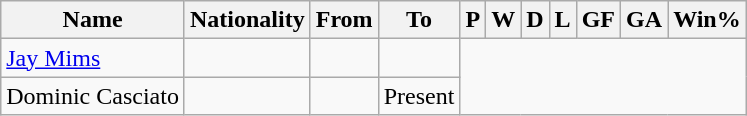<table class="wikitable plainrowheaders sortable" style="text-align:center">
<tr>
<th>Name</th>
<th>Nationality</th>
<th>From</th>
<th class="unsortable">To</th>
<th>P</th>
<th>W</th>
<th>D</th>
<th>L</th>
<th>GF</th>
<th>GA</th>
<th>Win%</th>
</tr>
<tr>
<td scope="row" style="text-align:left"><a href='#'>Jay Mims</a></td>
<td align="left"></td>
<td align="left"></td>
<td align="left"><br></td>
</tr>
<tr>
<td scope="row" style="text-align:left">Dominic Casciato</td>
<td align="left"></td>
<td align="left"></td>
<td align="left">Present<br></td>
</tr>
</table>
